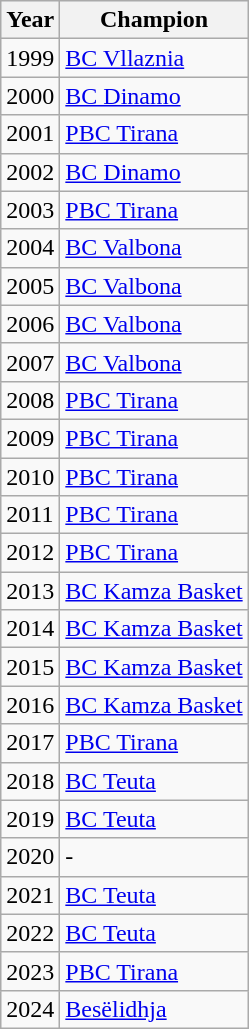<table class="wikitable" style="border-collapse:collapse; text-align:left">
<tr style="background:#f0f6fa;">
<th>Year</th>
<th>Champion</th>
</tr>
<tr>
<td>1999</td>
<td><a href='#'>BC Vllaznia</a></td>
</tr>
<tr>
<td>2000</td>
<td><a href='#'>BC Dinamo</a></td>
</tr>
<tr>
<td>2001</td>
<td><a href='#'>PBC Tirana</a></td>
</tr>
<tr>
<td>2002</td>
<td><a href='#'>BC Dinamo</a></td>
</tr>
<tr>
<td>2003</td>
<td><a href='#'>PBC Tirana</a></td>
</tr>
<tr>
<td>2004</td>
<td><a href='#'>BC Valbona</a></td>
</tr>
<tr>
<td>2005</td>
<td><a href='#'>BC Valbona</a></td>
</tr>
<tr>
<td>2006</td>
<td><a href='#'>BC Valbona</a></td>
</tr>
<tr>
<td>2007</td>
<td><a href='#'>BC Valbona</a></td>
</tr>
<tr>
<td>2008</td>
<td><a href='#'>PBC Tirana</a></td>
</tr>
<tr>
<td>2009</td>
<td><a href='#'>PBC Tirana</a></td>
</tr>
<tr>
<td>2010</td>
<td><a href='#'>PBC Tirana</a></td>
</tr>
<tr>
<td>2011</td>
<td><a href='#'>PBC Tirana</a></td>
</tr>
<tr>
<td>2012</td>
<td><a href='#'>PBC Tirana</a></td>
</tr>
<tr>
<td>2013</td>
<td><a href='#'>BC Kamza Basket</a></td>
</tr>
<tr>
<td>2014</td>
<td><a href='#'>BC Kamza Basket</a></td>
</tr>
<tr>
<td>2015</td>
<td><a href='#'>BC Kamza Basket</a></td>
</tr>
<tr>
<td>2016</td>
<td><a href='#'>BC Kamza Basket</a></td>
</tr>
<tr>
<td>2017</td>
<td><a href='#'>PBC Tirana</a></td>
</tr>
<tr>
<td>2018</td>
<td><a href='#'>BC Teuta</a></td>
</tr>
<tr>
<td>2019</td>
<td><a href='#'>BC Teuta</a></td>
</tr>
<tr>
<td>2020</td>
<td>-</td>
</tr>
<tr>
<td>2021</td>
<td><a href='#'>BC Teuta</a></td>
</tr>
<tr>
<td>2022</td>
<td><a href='#'>BC Teuta</a></td>
</tr>
<tr>
<td>2023</td>
<td><a href='#'>PBC Tirana</a></td>
</tr>
<tr>
<td>2024</td>
<td><a href='#'>Besëlidhja</a></td>
</tr>
</table>
